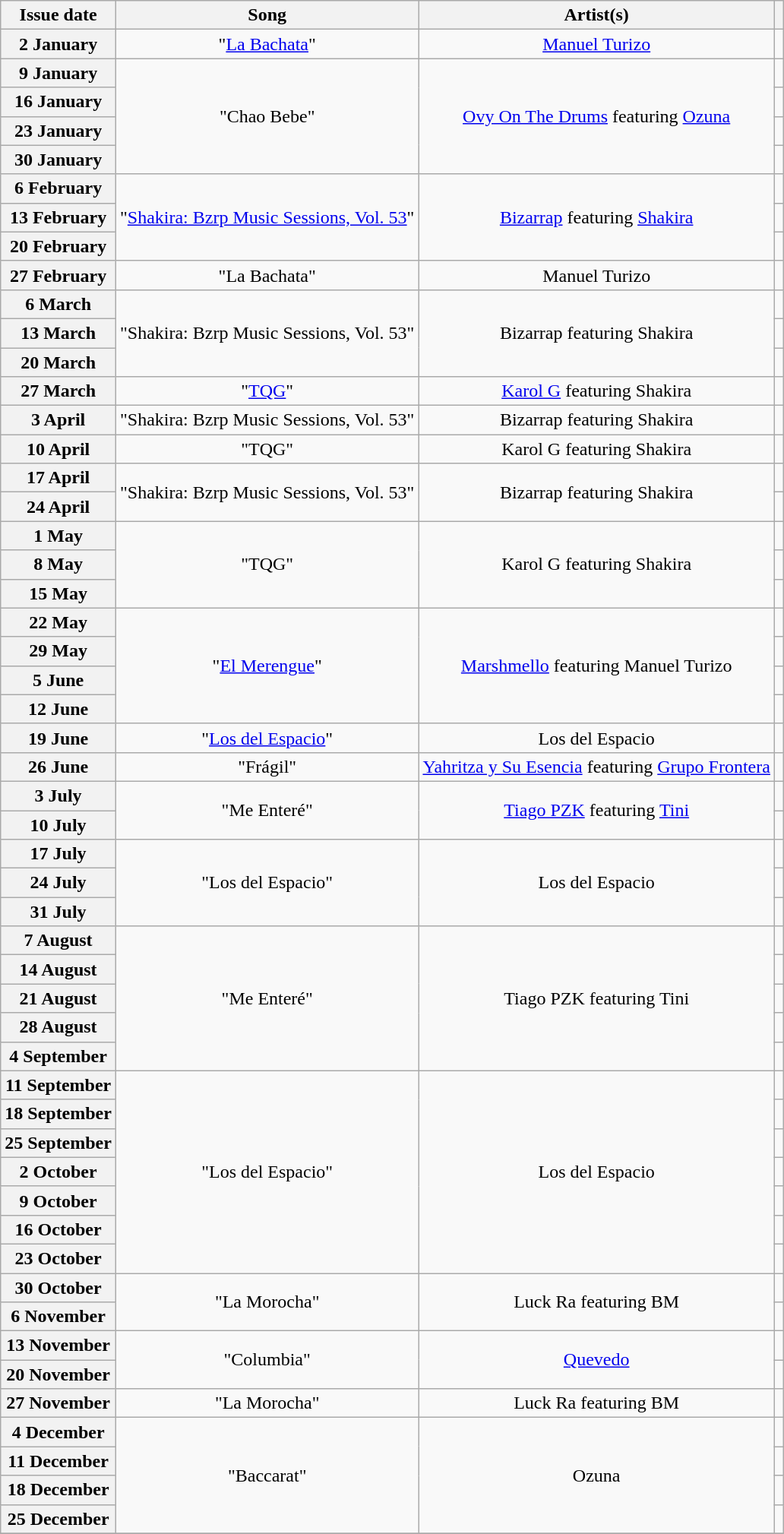<table class="wikitable plainrowheaders" style="text-align: center">
<tr>
<th scope="col">Issue date</th>
<th scope="col">Song</th>
<th scope="col">Artist(s)</th>
<th scope="col"></th>
</tr>
<tr>
<th scope="row">2 January</th>
<td>"<a href='#'>La Bachata</a>"</td>
<td><a href='#'>Manuel Turizo</a></td>
<td></td>
</tr>
<tr>
<th scope="row">9 January</th>
<td rowspan="4">"Chao Bebe"</td>
<td rowspan="4"><a href='#'>Ovy On The Drums</a> featuring <a href='#'>Ozuna</a></td>
<td></td>
</tr>
<tr>
<th scope="row">16 January</th>
<td></td>
</tr>
<tr>
<th scope="row">23 January</th>
<td></td>
</tr>
<tr>
<th scope="row">30 January</th>
<td></td>
</tr>
<tr>
<th scope="row">6 February</th>
<td rowspan="3">"<a href='#'>Shakira: Bzrp Music Sessions, Vol. 53</a>"</td>
<td rowspan="3"><a href='#'>Bizarrap</a> featuring <a href='#'>Shakira</a></td>
<td></td>
</tr>
<tr>
<th scope="row">13 February</th>
<td></td>
</tr>
<tr>
<th scope="row">20 February</th>
<td></td>
</tr>
<tr>
<th scope="row">27 February</th>
<td>"La Bachata"</td>
<td>Manuel Turizo</td>
<td></td>
</tr>
<tr>
<th scope="row">6 March</th>
<td rowspan="3">"Shakira: Bzrp Music Sessions, Vol. 53"</td>
<td rowspan="3">Bizarrap featuring Shakira</td>
<td></td>
</tr>
<tr>
<th scope="row">13 March</th>
<td></td>
</tr>
<tr>
<th scope="row">20 March</th>
<td></td>
</tr>
<tr>
<th scope="row">27 March</th>
<td>"<a href='#'>TQG</a>"</td>
<td><a href='#'>Karol G</a> featuring Shakira</td>
<td></td>
</tr>
<tr>
<th scope="row">3 April</th>
<td>"Shakira: Bzrp Music Sessions, Vol. 53"</td>
<td>Bizarrap featuring Shakira</td>
<td></td>
</tr>
<tr>
<th scope="row">10 April</th>
<td>"TQG"</td>
<td>Karol G featuring Shakira</td>
<td></td>
</tr>
<tr>
<th scope="row">17 April</th>
<td rowspan="2">"Shakira: Bzrp Music Sessions, Vol. 53"</td>
<td rowspan="2">Bizarrap featuring Shakira</td>
<td></td>
</tr>
<tr>
<th scope="row">24 April</th>
<td></td>
</tr>
<tr>
<th scope="row">1 May</th>
<td rowspan="3">"TQG"</td>
<td rowspan="3">Karol G featuring Shakira</td>
<td></td>
</tr>
<tr>
<th scope="row">8 May</th>
<td></td>
</tr>
<tr>
<th scope="row">15 May</th>
<td></td>
</tr>
<tr>
<th scope="row">22 May</th>
<td rowspan="4">"<a href='#'>El Merengue</a>"</td>
<td rowspan="4"><a href='#'>Marshmello</a> featuring Manuel Turizo</td>
<td></td>
</tr>
<tr>
<th scope="row">29 May</th>
<td></td>
</tr>
<tr>
<th scope="row">5 June</th>
<td></td>
</tr>
<tr>
<th scope="row">12 June</th>
<td></td>
</tr>
<tr>
<th scope="row">19 June</th>
<td>"<a href='#'>Los del Espacio</a>"</td>
<td>Los del Espacio</td>
<td></td>
</tr>
<tr>
<th scope="row">26 June</th>
<td>"Frágil"</td>
<td><a href='#'>Yahritza y Su Esencia</a> featuring <a href='#'>Grupo Frontera</a></td>
<td></td>
</tr>
<tr>
<th scope="row">3 July</th>
<td rowspan="2">"Me Enteré"</td>
<td rowspan="2"><a href='#'>Tiago PZK</a> featuring <a href='#'>Tini</a></td>
<td></td>
</tr>
<tr>
<th scope="row">10 July</th>
<td></td>
</tr>
<tr>
<th scope="row">17 July</th>
<td rowspan="3">"Los del Espacio"</td>
<td rowspan="3">Los del Espacio</td>
<td></td>
</tr>
<tr>
<th scope="row">24 July</th>
<td></td>
</tr>
<tr>
<th scope="row">31 July</th>
<td></td>
</tr>
<tr>
<th scope="row">7 August</th>
<td rowspan="5">"Me Enteré"</td>
<td rowspan="5">Tiago PZK featuring Tini</td>
<td></td>
</tr>
<tr>
<th scope="row">14 August</th>
<td></td>
</tr>
<tr>
<th scope="row">21 August</th>
<td></td>
</tr>
<tr>
<th scope="row">28 August</th>
<td></td>
</tr>
<tr>
<th scope="row">4 September</th>
<td></td>
</tr>
<tr>
<th scope="row">11 September</th>
<td rowspan="7">"Los del Espacio"</td>
<td rowspan="7">Los del Espacio</td>
<td></td>
</tr>
<tr>
<th scope="row">18 September</th>
<td></td>
</tr>
<tr>
<th scope="row">25 September</th>
<td></td>
</tr>
<tr>
<th scope="row">2 October</th>
<td></td>
</tr>
<tr>
<th scope="row">9 October</th>
<td></td>
</tr>
<tr>
<th scope="row">16 October</th>
<td></td>
</tr>
<tr>
<th scope="row">23 October</th>
<td></td>
</tr>
<tr>
<th scope="row">30 October</th>
<td rowspan="2">"La Morocha"</td>
<td rowspan="2">Luck Ra featuring BM</td>
<td></td>
</tr>
<tr>
<th scope="row">6 November</th>
<td></td>
</tr>
<tr>
<th scope="row">13 November</th>
<td rowspan="2">"Columbia"</td>
<td rowspan="2"><a href='#'>Quevedo</a></td>
<td></td>
</tr>
<tr>
<th scope="row">20 November</th>
<td></td>
</tr>
<tr>
<th scope="row">27 November</th>
<td>"La Morocha"</td>
<td>Luck Ra featuring BM</td>
<td></td>
</tr>
<tr>
<th scope="row">4 December</th>
<td rowspan="4">"Baccarat"</td>
<td rowspan="4">Ozuna</td>
<td></td>
</tr>
<tr>
<th scope="row">11 December</th>
<td></td>
</tr>
<tr>
<th scope="row">18 December</th>
<td></td>
</tr>
<tr>
<th scope="row">25 December</th>
<td></td>
</tr>
<tr>
</tr>
</table>
